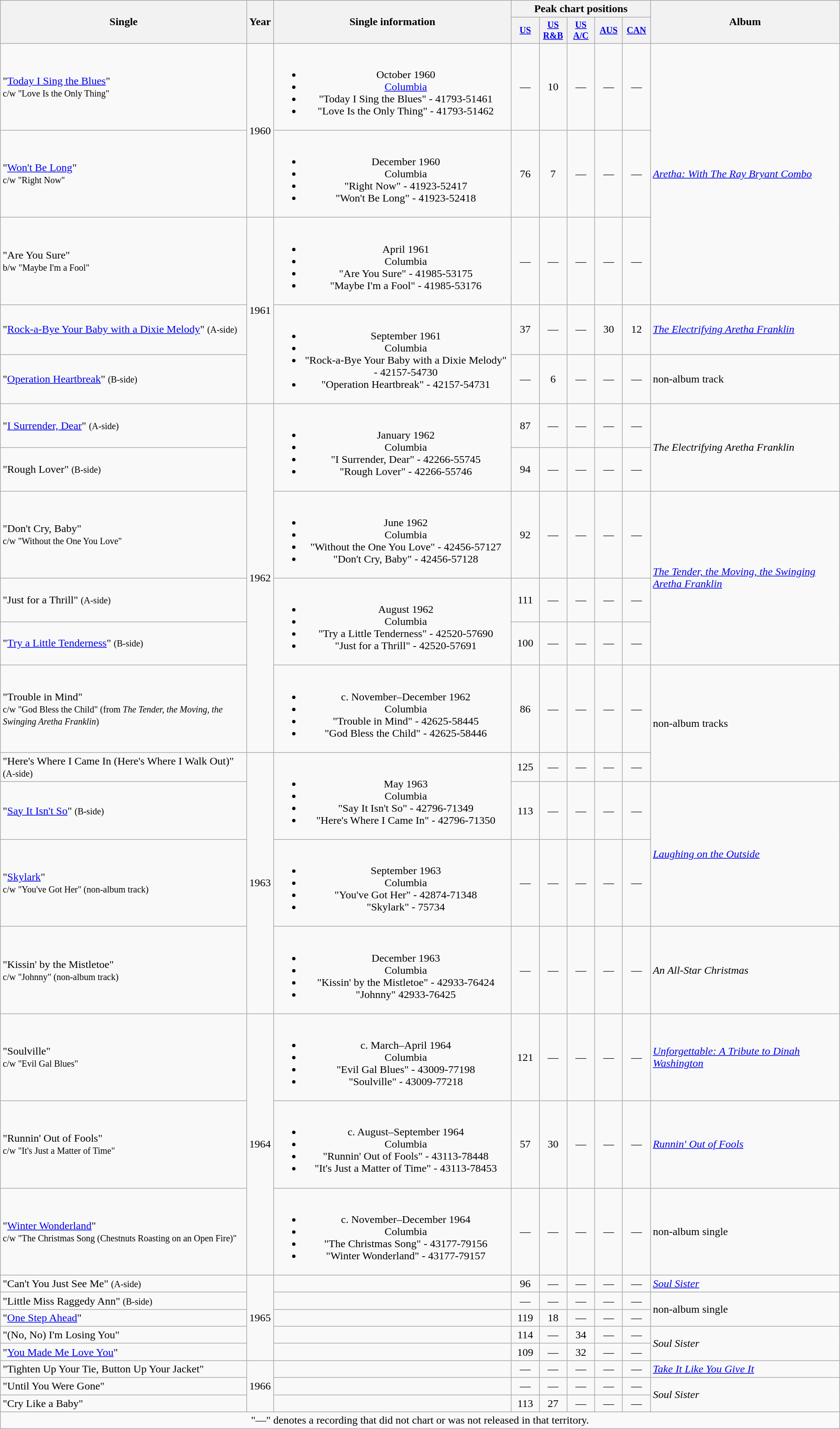<table class="wikitable" style="text-align:center;">
<tr>
<th rowspan="2">Single</th>
<th rowspan="2">Year</th>
<th rowspan="2">Single information</th>
<th colspan="5">Peak chart positions</th>
<th rowspan="2">Album</th>
</tr>
<tr style="font-size:smaller;">
<th width="35"><a href='#'>US</a><br></th>
<th width="35"><a href='#'>US<br>R&B</a><br></th>
<th width="35"><a href='#'>US<br>A/C</a><br></th>
<th width="35"><a href='#'>AUS</a><br></th>
<th width="35"><a href='#'>CAN</a><br></th>
</tr>
<tr>
<td style="text-align:left;">"<a href='#'>Today I Sing the Blues</a>"<br><small>c/w "Love Is the Only Thing"</small></td>
<td rowspan="2">1960</td>
<td><br><ul><li>October 1960</li><li><a href='#'>Columbia</a></li><li>"Today I Sing the Blues" - 41793-51461</li><li>"Love Is the Only Thing" - 41793-51462</li></ul></td>
<td>—</td>
<td>10</td>
<td>—</td>
<td>—</td>
<td>—</td>
<td style="text-align:left;" rowspan="3"><em><a href='#'>Aretha: With The Ray Bryant Combo</a></em></td>
</tr>
<tr>
<td style="text-align:left;">"<a href='#'>Won't Be Long</a>"<br><small>c/w "Right Now"</small></td>
<td><br><ul><li>December 1960</li><li>Columbia</li><li>"Right Now" - 41923-52417</li><li>"Won't Be Long" - 41923-52418</li></ul></td>
<td>76</td>
<td>7</td>
<td>—</td>
<td>—</td>
<td>—</td>
</tr>
<tr>
<td style="text-align:left;">"Are You Sure"<br><small>b/w "Maybe I'm a Fool"</small></td>
<td rowspan="3">1961</td>
<td><br><ul><li>April 1961</li><li>Columbia</li><li>"Are You Sure" - 41985-53175</li><li>"Maybe I'm a Fool" - 41985-53176</li></ul></td>
<td>—</td>
<td>—</td>
<td>—</td>
<td>—</td>
<td>—</td>
</tr>
<tr>
<td style="text-align:left;">"<a href='#'>Rock-a-Bye Your Baby with a Dixie Melody</a>" <small>(A-side)</small></td>
<td rowspan="2"><br><ul><li>September 1961</li><li>Columbia</li><li>"Rock-a-Bye Your Baby with a Dixie Melody" - 42157-54730</li><li>"Operation Heartbreak" - 42157-54731</li></ul></td>
<td>37</td>
<td>—</td>
<td>—</td>
<td>30</td>
<td>12</td>
<td style="text-align:left;"><em><a href='#'>The Electrifying Aretha Franklin</a></em></td>
</tr>
<tr>
<td style="text-align:left;">"<a href='#'>Operation Heartbreak</a>" <small>(B-side)</small></td>
<td>—</td>
<td>6</td>
<td>—</td>
<td>—</td>
<td>—</td>
<td style="text-align:left;">non-album track</td>
</tr>
<tr>
<td style="text-align:left;">"<a href='#'>I Surrender, Dear</a>" <small>(A-side)</small></td>
<td rowspan="6">1962</td>
<td rowspan="2"><br><ul><li>January 1962</li><li>Columbia</li><li>"I Surrender, Dear" - 42266-55745</li><li>"Rough Lover" - 42266-55746</li></ul></td>
<td>87</td>
<td>—</td>
<td>—</td>
<td>—</td>
<td>—</td>
<td style="text-align:left;" rowspan="2"><em>The Electrifying Aretha Franklin</em></td>
</tr>
<tr>
<td style="text-align:left;">"Rough Lover" <small>(B-side)</small></td>
<td>94</td>
<td>—</td>
<td>—</td>
<td>—</td>
<td>—</td>
</tr>
<tr>
<td style="text-align:left;">"Don't Cry, Baby"<br><small>c/w "Without the One You Love"</small></td>
<td><br><ul><li>June 1962</li><li>Columbia</li><li>"Without the One You Love" - 42456-57127</li><li>"Don't Cry, Baby" - 42456-57128</li></ul></td>
<td>92</td>
<td>—</td>
<td>—</td>
<td>—</td>
<td>—</td>
<td style="text-align:left;" rowspan="3"><em><a href='#'>The Tender, the Moving, the Swinging Aretha Franklin</a></em></td>
</tr>
<tr>
<td style="text-align:left;">"Just for a Thrill" <small>(A-side)</small></td>
<td rowspan="2"><br><ul><li>August 1962</li><li>Columbia</li><li>"Try a Little Tenderness" - 42520-57690</li><li>"Just for a Thrill" - 42520-57691</li></ul></td>
<td>111</td>
<td>—</td>
<td>—</td>
<td>—</td>
<td>—</td>
</tr>
<tr>
<td style="text-align:left;">"<a href='#'>Try a Little Tenderness</a>" <small>(B-side)</small></td>
<td>100</td>
<td>—</td>
<td>—</td>
<td>—</td>
<td>—</td>
</tr>
<tr>
<td style="text-align:left;">"Trouble in Mind"<br><small>c/w "God Bless the Child" (from <em>The Tender, the Moving, the Swinging Aretha Franklin</em>)</small></td>
<td><br><ul><li>c. November–December 1962</li><li>Columbia</li><li>"Trouble in Mind" - 42625-58445</li><li>"God Bless the Child" - 42625-58446</li></ul></td>
<td>86</td>
<td>—</td>
<td>—</td>
<td>—</td>
<td>—</td>
<td style="text-align:left;" rowspan="2">non-album tracks</td>
</tr>
<tr>
<td style="text-align:left;">"Here's Where I Came In (Here's Where I Walk Out)" <small>(A-side)</small></td>
<td rowspan="4">1963</td>
<td rowspan="2"><br><ul><li>May 1963</li><li>Columbia</li><li>"Say It Isn't So" - 42796-71349</li><li>"Here's Where I Came In" - 42796-71350</li></ul></td>
<td>125</td>
<td>—</td>
<td>—</td>
<td>—</td>
<td>—</td>
</tr>
<tr>
<td style="text-align:left;">"<a href='#'>Say It Isn't So</a>" <small>(B-side)</small></td>
<td>113</td>
<td>—</td>
<td>—</td>
<td>—</td>
<td>—</td>
<td style="text-align:left;" rowspan="2"><em><a href='#'>Laughing on the Outside</a></em></td>
</tr>
<tr>
<td style="text-align:left;">"<a href='#'>Skylark</a>"<br><small>c/w "You've Got Her" (non-album track)</small></td>
<td><br><ul><li>September 1963</li><li>Columbia</li><li>"You've Got Her" - 42874-71348</li><li>"Skylark" - 75734</li></ul></td>
<td>—</td>
<td>—</td>
<td>—</td>
<td>—</td>
<td>—</td>
</tr>
<tr>
<td style="text-align:left;">"Kissin' by the Mistletoe"<br><small>c/w "Johnny" (non-album track)</small></td>
<td><br><ul><li>December 1963</li><li>Columbia</li><li>"Kissin' by the Mistletoe" - 42933-76424</li><li>"Johnny" 42933-76425</li></ul></td>
<td>—</td>
<td>—</td>
<td>—</td>
<td>—</td>
<td>—</td>
<td style="text-align:left;"><em>An All-Star Christmas</em></td>
</tr>
<tr>
<td style="text-align:left;">"Soulville"<br><small>c/w "Evil Gal Blues"</small></td>
<td rowspan="3">1964</td>
<td><br><ul><li>c. March–April 1964</li><li>Columbia</li><li>"Evil Gal Blues" - 43009-77198</li><li>"Soulville" - 43009-77218</li></ul></td>
<td>121</td>
<td>—</td>
<td>—</td>
<td>—</td>
<td>—</td>
<td style="text-align:left;"><em><a href='#'>Unforgettable: A Tribute to Dinah Washington</a></em></td>
</tr>
<tr>
<td style="text-align:left;">"Runnin' Out of Fools"<br><small>c/w "It's Just a Matter of Time"</small></td>
<td><br><ul><li>c. August–September 1964</li><li>Columbia</li><li>"Runnin' Out of Fools" - 43113-78448</li><li>"It's Just a Matter of Time" - 43113-78453</li></ul></td>
<td>57</td>
<td>30</td>
<td>—</td>
<td>—</td>
<td>—</td>
<td style="text-align:left;"><em><a href='#'>Runnin' Out of Fools</a></em></td>
</tr>
<tr>
<td style="text-align:left;">"<a href='#'>Winter Wonderland</a>"<br><small>c/w "The Christmas Song (Chestnuts Roasting on an Open Fire)"</small></td>
<td><br><ul><li>c. November–December 1964</li><li>Columbia</li><li>"The Christmas Song" - 43177-79156</li><li>"Winter Wonderland" - 43177-79157</li></ul></td>
<td>—</td>
<td>—</td>
<td>—</td>
<td>—</td>
<td>—</td>
<td style="text-align:left;">non-album single</td>
</tr>
<tr>
<td style="text-align:left;">"Can't You Just See Me" <small>(A-side)</small></td>
<td rowspan="5">1965</td>
<td></td>
<td>96</td>
<td>—</td>
<td>—</td>
<td>—</td>
<td>—</td>
<td style="text-align:left;"><em><a href='#'>Soul Sister</a></em></td>
</tr>
<tr>
<td style="text-align:left;">"Little Miss Raggedy Ann" <small>(B-side)</small></td>
<td></td>
<td>—</td>
<td>—</td>
<td>—</td>
<td>—</td>
<td>—</td>
<td style="text-align:left;" rowspan="2">non-album single</td>
</tr>
<tr>
<td style="text-align:left;">"<a href='#'>One Step Ahead</a>"</td>
<td></td>
<td>119</td>
<td>18</td>
<td>—</td>
<td>—</td>
<td>—</td>
</tr>
<tr>
<td style="text-align:left;">"(No, No) I'm Losing You"</td>
<td></td>
<td>114</td>
<td>—</td>
<td>34</td>
<td>—</td>
<td>—</td>
<td style="text-align:left;" rowspan="2"><em>Soul Sister</em></td>
</tr>
<tr>
<td style="text-align:left;">"<a href='#'>You Made Me Love You</a>"</td>
<td></td>
<td>109</td>
<td>—</td>
<td>32</td>
<td>—</td>
<td>—</td>
</tr>
<tr>
<td style="text-align:left;">"Tighten Up Your Tie, Button Up Your Jacket"</td>
<td rowspan="3">1966</td>
<td></td>
<td>—</td>
<td>—</td>
<td>—</td>
<td>—</td>
<td>—</td>
<td style="text-align:left;"><em><a href='#'>Take It Like You Give It</a></em></td>
</tr>
<tr>
<td style="text-align:left;">"Until You Were Gone"</td>
<td></td>
<td>—</td>
<td>—</td>
<td>—</td>
<td>—</td>
<td>—</td>
<td style="text-align:left;" rowspan="2"><em>Soul Sister</em></td>
</tr>
<tr>
<td style="text-align:left;">"Cry Like a Baby"</td>
<td></td>
<td>113</td>
<td>27</td>
<td>—</td>
<td>—</td>
<td>—</td>
</tr>
<tr>
<td colspan="16">"—" denotes a recording that did not chart or was not released in that territory.</td>
</tr>
</table>
